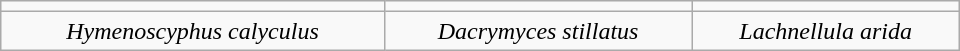<table class="wikitable" style="width:640px; margin: 1em auto; text-align: center;">
<tr>
<td></td>
<td></td>
<td></td>
</tr>
<tr>
<td><em>Hymenoscyphus calyculus</em></td>
<td><em>Dacrymyces stillatus</em></td>
<td><em>Lachnellula arida</em></td>
</tr>
</table>
